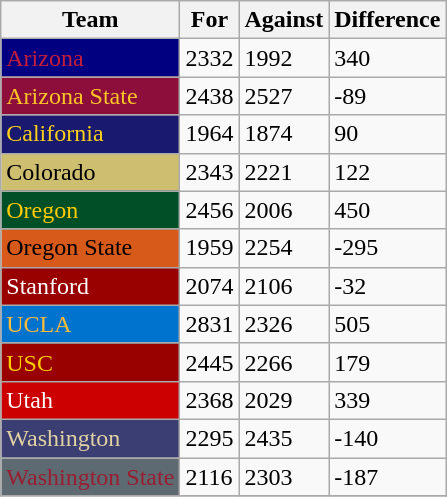<table class="wikitable sortable">
<tr>
<th scope="col">Team</th>
<th scope="col">For</th>
<th scope="col">Against</th>
<th scope="col">Difference</th>
</tr>
<tr>
<td style="background:#000080; color:#C41E3A;">Arizona</td>
<td>2332</td>
<td>1992</td>
<td>340</td>
</tr>
<tr>
<td style="background:#8D0E3B; color:#FCC626;">Arizona State</td>
<td>2438</td>
<td>2527</td>
<td>-89</td>
</tr>
<tr>
<td style="background:#191970; color:#FCD116;">California</td>
<td>1964</td>
<td>1874</td>
<td>90</td>
</tr>
<tr>
<td style="background:#CEBE70; color:#000000;">Colorado</td>
<td>2343</td>
<td>2221</td>
<td>122</td>
</tr>
<tr>
<td style="background:#004F27; color:#FFCC00;">Oregon</td>
<td>2456</td>
<td>2006</td>
<td>450</td>
</tr>
<tr>
<td style="background:#D85A1A; color:#000000;">Oregon State</td>
<td>1959</td>
<td>2254</td>
<td>-295</td>
</tr>
<tr>
<td style="background:#990000; color:#FFFFFF;">Stanford</td>
<td>2074</td>
<td>2106</td>
<td>-32</td>
</tr>
<tr>
<td style="background:#0073CF; color:#FEBB36;">UCLA</td>
<td>2831</td>
<td>2326</td>
<td>505</td>
</tr>
<tr>
<td style="background:#990000; color:#FFCC00;">USC</td>
<td>2445</td>
<td>2266</td>
<td>179</td>
</tr>
<tr>
<td style="background:#CC0000; color:#FFFFFF;">Utah</td>
<td>2368</td>
<td>2029</td>
<td>339</td>
</tr>
<tr>
<td style="background:#3B3E72; color:#E2D2A3;">Washington</td>
<td>2295</td>
<td>2435</td>
<td>-140</td>
</tr>
<tr>
<td style="background:#5E6A71; color:#981E32;">Washington State</td>
<td>2116</td>
<td>2303</td>
<td>-187</td>
</tr>
<tr>
</tr>
</table>
